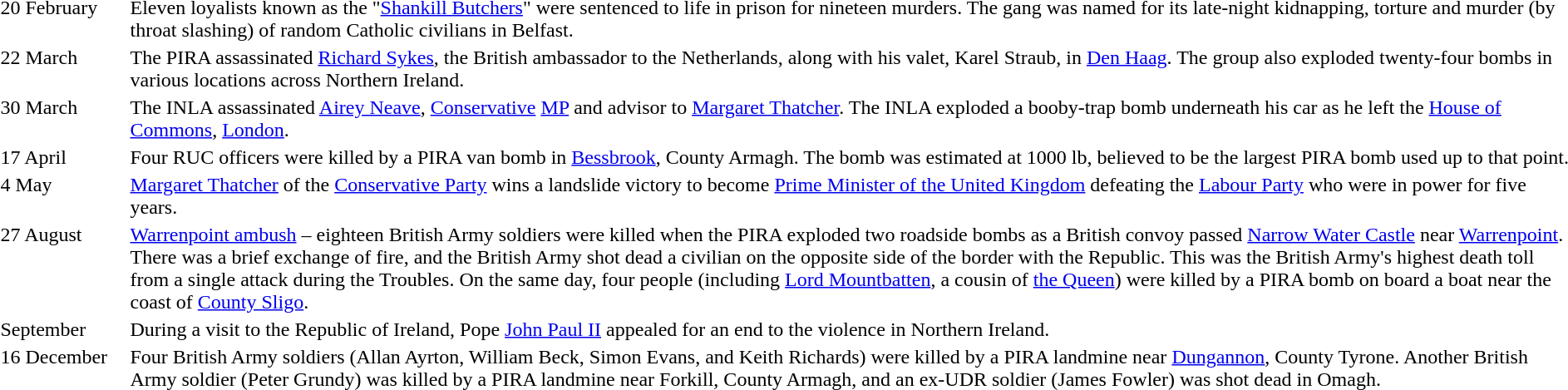<table width=100%>
<tr>
<td style="width:100px; vertical-align:top;">20 February</td>
<td>Eleven loyalists known as the "<a href='#'>Shankill Butchers</a>" were sentenced to life in prison for nineteen murders. The gang was named for its late-night kidnapping, torture and murder (by throat slashing) of random Catholic civilians in Belfast.</td>
</tr>
<tr>
<td valign="top">22 March</td>
<td>The PIRA assassinated <a href='#'>Richard Sykes</a>, the British ambassador to the Netherlands, along with his valet, Karel Straub, in <a href='#'>Den Haag</a>. The group also exploded twenty-four bombs in various locations across Northern Ireland.</td>
</tr>
<tr>
<td valign="top">30 March</td>
<td>The INLA assassinated <a href='#'>Airey Neave</a>, <a href='#'>Conservative</a> <a href='#'>MP</a> and advisor to <a href='#'>Margaret Thatcher</a>. The INLA exploded a booby-trap bomb underneath his car as he left the <a href='#'>House of Commons</a>, <a href='#'>London</a>.</td>
</tr>
<tr>
<td valign="top">17 April</td>
<td>Four RUC officers were killed by a PIRA van bomb in <a href='#'>Bessbrook</a>, County Armagh. The bomb was estimated at 1000 lb, believed to be the largest PIRA bomb used up to that point.</td>
</tr>
<tr>
<td valign="top">4 May</td>
<td><a href='#'>Margaret Thatcher</a> of the <a href='#'>Conservative Party</a> wins a landslide victory to become <a href='#'>Prime Minister of the United Kingdom</a> defeating the <a href='#'>Labour Party</a> who were in power for five years.</td>
</tr>
<tr>
<td valign="top">27 August</td>
<td><a href='#'>Warrenpoint ambush</a> – eighteen British Army soldiers were killed when the PIRA exploded two roadside bombs as a British convoy passed <a href='#'>Narrow Water Castle</a> near <a href='#'>Warrenpoint</a>. There was a brief exchange of fire, and the British Army shot dead a civilian on the opposite side of the border with the Republic. This was the British Army's highest death toll from a single attack during the Troubles. On the same day, four people (including <a href='#'>Lord Mountbatten</a>, a cousin of <a href='#'>the Queen</a>) were killed by a PIRA bomb on board a boat near the coast of <a href='#'>County Sligo</a>.</td>
</tr>
<tr>
<td valign="top">September</td>
<td>During a visit to the Republic of Ireland, Pope <a href='#'>John Paul II</a> appealed for an end to the violence in Northern Ireland.</td>
</tr>
<tr>
<td valign="top">16 December</td>
<td>Four British Army soldiers (Allan Ayrton, William Beck, Simon Evans, and Keith Richards) were killed by a PIRA landmine near <a href='#'>Dungannon</a>, County Tyrone. Another British Army soldier (Peter Grundy) was killed by a PIRA landmine near Forkill, County Armagh, and an ex-UDR soldier (James Fowler) was shot dead in Omagh.</td>
</tr>
</table>
